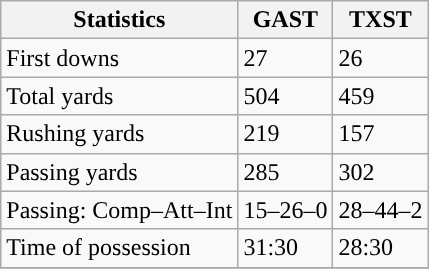<table class="wikitable" style="float: left;">
<tr>
<th>Statistics</th>
<th>GAST</th>
<th>TXST</th>
</tr>
<tr>
<td>First downs</td>
<td>27</td>
<td>26</td>
</tr>
<tr>
<td>Total yards</td>
<td>504</td>
<td>459</td>
</tr>
<tr>
<td>Rushing yards</td>
<td>219</td>
<td>157</td>
</tr>
<tr>
<td>Passing yards</td>
<td>285</td>
<td>302</td>
</tr>
<tr>
<td>Passing: Comp–Att–Int</td>
<td>15–26–0</td>
<td>28–44–2</td>
</tr>
<tr>
<td>Time of possession</td>
<td>31:30</td>
<td>28:30</td>
</tr>
<tr>
</tr>
</table>
